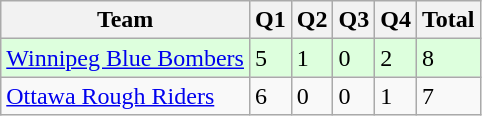<table class="wikitable">
<tr>
<th>Team</th>
<th>Q1</th>
<th>Q2</th>
<th>Q3</th>
<th>Q4</th>
<th>Total</th>
</tr>
<tr style="background-color:#ddffdd">
<td><a href='#'>Winnipeg Blue Bombers</a></td>
<td>5</td>
<td>1</td>
<td>0</td>
<td>2</td>
<td>8</td>
</tr>
<tr>
<td><a href='#'>Ottawa Rough Riders</a></td>
<td>6</td>
<td>0</td>
<td>0</td>
<td>1</td>
<td>7</td>
</tr>
</table>
